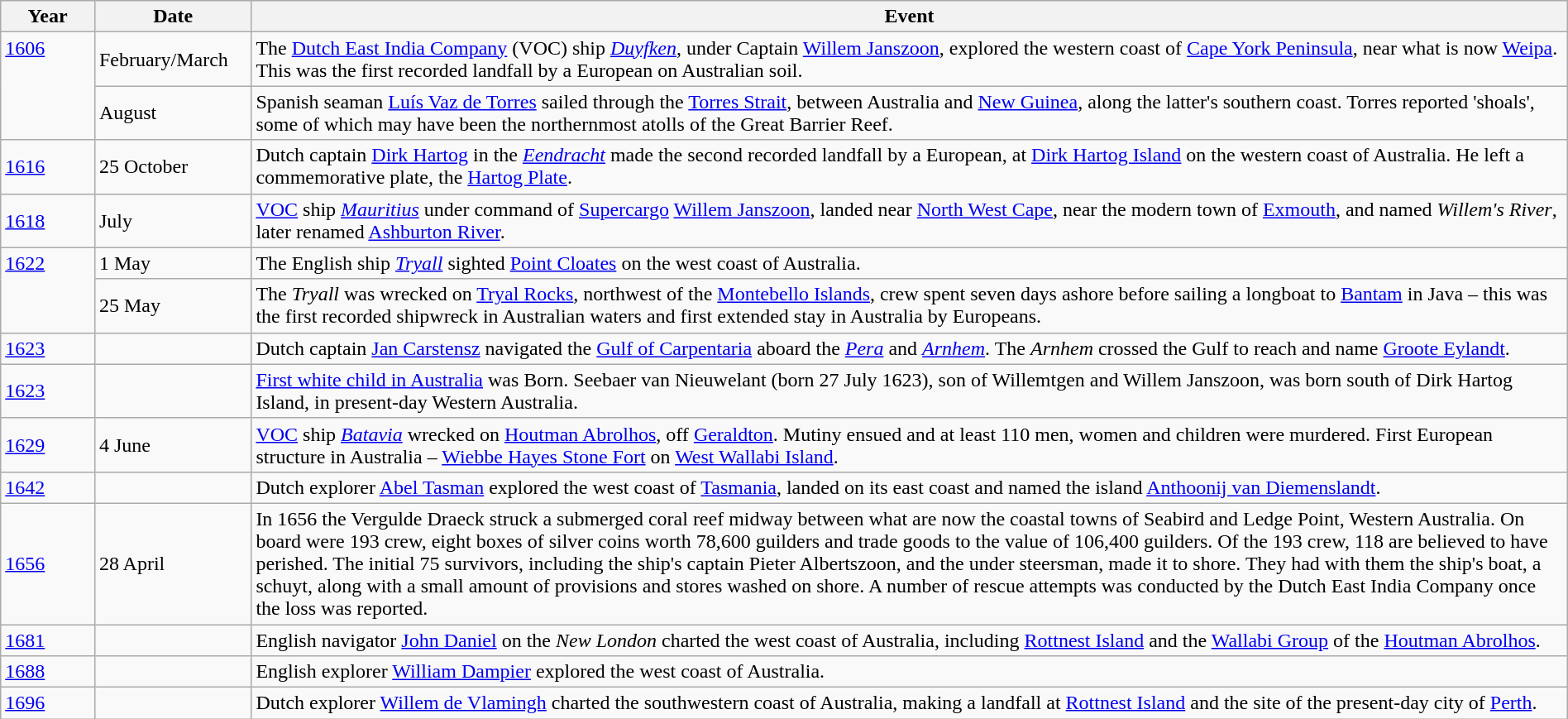<table class="wikitable" style="width:100%;">
<tr>
<th style="width:6%">Year</th>
<th style="width:10%">Date</th>
<th>Event</th>
</tr>
<tr>
<td rowspan="2" style="vertical-align:top;"><a href='#'>1606</a></td>
<td>February/March</td>
<td>The <a href='#'>Dutch East India Company</a> (VOC) ship <em><a href='#'>Duyfken</a></em>, under Captain <a href='#'>Willem Janszoon</a>, explored the western coast of <a href='#'>Cape York Peninsula</a>, near what is now <a href='#'>Weipa</a>. This was the first recorded landfall by a European on Australian soil.</td>
</tr>
<tr>
<td>August</td>
<td>Spanish seaman <a href='#'>Luís Vaz de Torres</a> sailed through the <a href='#'>Torres Strait</a>, between Australia and <a href='#'>New Guinea</a>, along the latter's southern coast. Torres reported 'shoals', some of which may have been the northernmost atolls of the Great Barrier Reef.</td>
</tr>
<tr>
<td><a href='#'>1616</a></td>
<td>25 October</td>
<td>Dutch captain <a href='#'>Dirk Hartog</a> in the <em><a href='#'>Eendracht</a></em> made the second recorded landfall by a European, at <a href='#'>Dirk Hartog Island</a> on the western coast of Australia. He left a commemorative plate, the <a href='#'>Hartog Plate</a>.</td>
</tr>
<tr>
<td><a href='#'>1618</a></td>
<td>July</td>
<td><a href='#'>VOC</a> ship <em><a href='#'>Mauritius</a></em> under command of <a href='#'>Supercargo</a> <a href='#'>Willem Janszoon</a>, landed near <a href='#'>North West Cape</a>, near the modern town of <a href='#'>Exmouth</a>, and named <em>Willem's River</em>, later renamed <a href='#'>Ashburton River</a>.</td>
</tr>
<tr>
<td rowspan="2" style="vertical-align:top;"><a href='#'>1622</a></td>
<td>1 May</td>
<td>The English ship <em><a href='#'>Tryall</a></em> sighted <a href='#'>Point Cloates</a> on the west coast of Australia.</td>
</tr>
<tr>
<td>25 May</td>
<td>The <em>Tryall</em> was wrecked on <a href='#'>Tryal Rocks</a>, northwest of the <a href='#'>Montebello Islands</a>, crew spent seven days ashore before sailing a longboat to <a href='#'>Bantam</a> in Java  – this was the first recorded shipwreck in Australian waters and first extended stay in Australia by Europeans.</td>
</tr>
<tr>
<td><a href='#'>1623</a></td>
<td></td>
<td>Dutch captain <a href='#'>Jan Carstensz</a> navigated the <a href='#'>Gulf of Carpentaria</a> aboard the <em><a href='#'>Pera</a></em> and <em><a href='#'>Arnhem</a></em>. The <em>Arnhem</em> crossed the Gulf to reach and name <a href='#'>Groote Eylandt</a>.</td>
</tr>
<tr>
<td><a href='#'>1623</a></td>
<td></td>
<td><a href='#'>First white child in Australia</a> was Born. Seebaer van Nieuwelant (born 27 July 1623), son of Willemtgen and Willem Janszoon, was born south of Dirk Hartog Island, in present-day Western Australia.</td>
</tr>
<tr>
<td><a href='#'>1629</a></td>
<td>4 June</td>
<td><a href='#'>VOC</a> ship <em><a href='#'>Batavia</a></em> wrecked on <a href='#'>Houtman Abrolhos</a>, off <a href='#'>Geraldton</a>. Mutiny ensued and at least 110 men, women and children were murdered. First European structure in Australia – <a href='#'>Wiebbe Hayes Stone Fort</a> on <a href='#'>West Wallabi Island</a>.</td>
</tr>
<tr>
<td><a href='#'>1642</a></td>
<td></td>
<td>Dutch explorer <a href='#'>Abel Tasman</a> explored the west coast of <a href='#'>Tasmania</a>, landed on its east coast and named the island <a href='#'>Anthoonij van Diemenslandt</a>.</td>
</tr>
<tr>
<td><a href='#'>1656</a></td>
<td>28 April</td>
<td>In 1656 the Vergulde Draeck struck a submerged coral reef midway between what are now the coastal towns of Seabird and Ledge Point, Western Australia. On board were 193 crew, eight boxes of silver coins worth 78,600 guilders and trade goods to the value of 106,400 guilders. Of the 193 crew, 118 are believed to have perished. The initial 75 survivors, including the ship's captain Pieter Albertszoon, and the under steersman, made it to shore. They had with them the ship's boat, a schuyt, along with a small amount of provisions and stores washed on shore. A number of rescue attempts was conducted by the Dutch East India Company once the loss was reported.</td>
</tr>
<tr>
<td><a href='#'>1681</a></td>
<td></td>
<td>English navigator <a href='#'>John Daniel</a> on the <em>New London</em> charted the west coast of Australia, including <a href='#'>Rottnest Island</a> and the <a href='#'>Wallabi Group</a> of the <a href='#'>Houtman Abrolhos</a>.</td>
</tr>
<tr>
<td><a href='#'>1688</a></td>
<td></td>
<td>English explorer <a href='#'>William Dampier</a> explored the west coast of Australia.</td>
</tr>
<tr>
<td><a href='#'>1696</a></td>
<td></td>
<td>Dutch explorer <a href='#'>Willem de Vlamingh</a> charted the southwestern coast of Australia, making a landfall at <a href='#'>Rottnest Island</a> and the site of the present-day city of <a href='#'>Perth</a>.</td>
</tr>
</table>
